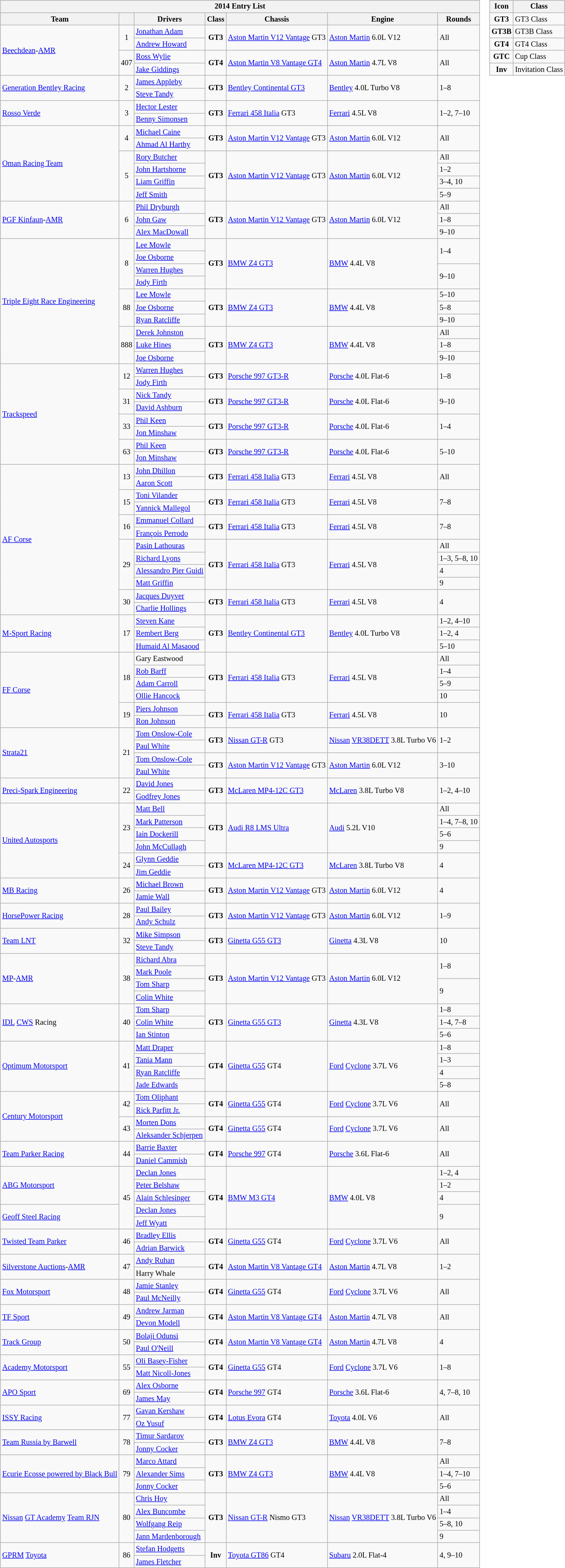<table>
<tr>
<td><br><table class="wikitable" style="font-size:85%">
<tr>
<th colspan=7>2014 Entry List</th>
</tr>
<tr>
<th>Team</th>
<th></th>
<th>Drivers</th>
<th>Class</th>
<th>Chassis</th>
<th>Engine</th>
<th>Rounds</th>
</tr>
<tr>
<td rowspan=4> <a href='#'>Beechdean</a>-<a href='#'>AMR</a></td>
<td rowspan=2 align="center">1</td>
<td> <a href='#'>Jonathan Adam</a></td>
<td rowspan=2 align="center"><strong><span>GT3</span></strong></td>
<td rowspan=2><a href='#'>Aston Martin V12 Vantage</a> GT3</td>
<td rowspan=2><a href='#'>Aston Martin</a> 6.0L V12</td>
<td rowspan=2>All</td>
</tr>
<tr>
<td> <a href='#'>Andrew Howard</a></td>
</tr>
<tr>
<td rowspan=2 align="center">407</td>
<td> <a href='#'>Ross Wylie</a></td>
<td rowspan=2 align="center"><strong><span>GT4</span></strong></td>
<td rowspan=2><a href='#'>Aston Martin V8 Vantage GT4</a></td>
<td rowspan=2><a href='#'>Aston Martin</a> 4.7L V8</td>
<td rowspan=2>All</td>
</tr>
<tr>
<td> <a href='#'>Jake Giddings</a></td>
</tr>
<tr>
<td rowspan=2> <a href='#'>Generation Bentley Racing</a></td>
<td rowspan=2 align="center">2</td>
<td> <a href='#'>James Appleby</a></td>
<td rowspan=2 align="center"><strong><span>GT3</span></strong></td>
<td rowspan=2><a href='#'>Bentley Continental GT3</a></td>
<td rowspan=2><a href='#'>Bentley</a> 4.0L Turbo V8</td>
<td rowspan=2>1–8</td>
</tr>
<tr>
<td> <a href='#'>Steve Tandy</a></td>
</tr>
<tr>
<td rowspan=2> <a href='#'>Rosso Verde</a></td>
<td rowspan=2 align="center">3</td>
<td> <a href='#'>Hector Lester</a></td>
<td rowspan=2 align="center"><strong><span>GT3</span></strong></td>
<td rowspan=2><a href='#'>Ferrari 458 Italia</a> GT3</td>
<td rowspan=2><a href='#'>Ferrari</a> 4.5L V8</td>
<td rowspan=2>1–2, 7–10</td>
</tr>
<tr>
<td> <a href='#'>Benny Simonsen</a></td>
</tr>
<tr>
<td rowspan=6> <a href='#'>Oman Racing Team</a></td>
<td rowspan=2 align="center">4</td>
<td> <a href='#'>Michael Caine</a></td>
<td rowspan=2 align="center"><strong><span>GT3</span></strong></td>
<td rowspan=2><a href='#'>Aston Martin V12 Vantage</a> GT3</td>
<td rowspan=2><a href='#'>Aston Martin</a> 6.0L V12</td>
<td rowspan=2>All</td>
</tr>
<tr>
<td> <a href='#'>Ahmad Al Harthy</a></td>
</tr>
<tr>
<td rowspan=4 align="center">5</td>
<td> <a href='#'>Rory Butcher</a></td>
<td rowspan=4 align="center"><strong><span>GT3</span></strong></td>
<td rowspan=4><a href='#'>Aston Martin V12 Vantage</a> GT3</td>
<td rowspan=4><a href='#'>Aston Martin</a> 6.0L V12</td>
<td>All</td>
</tr>
<tr>
<td> <a href='#'>John Hartshorne</a></td>
<td>1–2</td>
</tr>
<tr>
<td> <a href='#'>Liam Griffin</a></td>
<td>3–4, 10</td>
</tr>
<tr>
<td> <a href='#'>Jeff Smith</a></td>
<td>5–9</td>
</tr>
<tr>
<td rowspan=3> <a href='#'>PGF Kinfaun</a>-<a href='#'>AMR</a></td>
<td rowspan=3 align="center">6</td>
<td> <a href='#'>Phil Dryburgh</a></td>
<td rowspan=3 align="center"><strong><span>GT3</span></strong></td>
<td rowspan=3><a href='#'>Aston Martin V12 Vantage</a> GT3</td>
<td rowspan=3><a href='#'>Aston Martin</a> 6.0L V12</td>
<td>All</td>
</tr>
<tr>
<td> <a href='#'>John Gaw</a></td>
<td>1–8</td>
</tr>
<tr>
<td> <a href='#'>Alex MacDowall</a></td>
<td>9–10</td>
</tr>
<tr>
<td rowspan=10> <a href='#'>Triple Eight Race Engineering</a></td>
<td rowspan=4 align="center">8</td>
<td> <a href='#'>Lee Mowle</a></td>
<td rowspan=4 align="center"><strong><span>GT3</span></strong></td>
<td rowspan=4><a href='#'>BMW Z4 GT3</a></td>
<td rowspan=4><a href='#'>BMW</a> 4.4L V8</td>
<td rowspan=2>1–4</td>
</tr>
<tr>
<td> <a href='#'>Joe Osborne</a></td>
</tr>
<tr>
<td> <a href='#'>Warren Hughes</a></td>
<td rowspan=2>9–10</td>
</tr>
<tr>
<td> <a href='#'>Jody Firth</a></td>
</tr>
<tr>
<td rowspan=3 align="center">88</td>
<td> <a href='#'>Lee Mowle</a></td>
<td rowspan=3 align="center"><strong><span>GT3</span></strong></td>
<td rowspan=3><a href='#'>BMW Z4 GT3</a></td>
<td rowspan=3><a href='#'>BMW</a> 4.4L V8</td>
<td>5–10</td>
</tr>
<tr>
<td> <a href='#'>Joe Osborne</a></td>
<td>5–8</td>
</tr>
<tr>
<td> <a href='#'>Ryan Ratcliffe</a></td>
<td>9–10</td>
</tr>
<tr>
<td rowspan=3 align="center">888</td>
<td> <a href='#'>Derek Johnston</a></td>
<td rowspan=3 align="center"><strong><span>GT3</span></strong></td>
<td rowspan=3><a href='#'>BMW Z4 GT3</a></td>
<td rowspan=3><a href='#'>BMW</a> 4.4L V8</td>
<td>All</td>
</tr>
<tr>
<td> <a href='#'>Luke Hines</a></td>
<td>1–8</td>
</tr>
<tr>
<td> <a href='#'>Joe Osborne</a></td>
<td>9–10</td>
</tr>
<tr>
<td rowspan=8> <a href='#'>Trackspeed</a></td>
<td rowspan=2 align="center">12</td>
<td> <a href='#'>Warren Hughes</a></td>
<td rowspan=2 align="center"><strong><span>GT3</span></strong></td>
<td rowspan=2><a href='#'>Porsche 997 GT3-R</a></td>
<td rowspan=2><a href='#'>Porsche</a> 4.0L Flat-6</td>
<td rowspan=2>1–8</td>
</tr>
<tr>
<td> <a href='#'>Jody Firth</a></td>
</tr>
<tr>
<td rowspan=2 align="center">31</td>
<td> <a href='#'>Nick Tandy</a></td>
<td rowspan=2 align="center"><strong><span>GT3</span></strong></td>
<td rowspan=2><a href='#'>Porsche 997 GT3-R</a></td>
<td rowspan=2><a href='#'>Porsche</a> 4.0L Flat-6</td>
<td rowspan=2>9–10</td>
</tr>
<tr>
<td> <a href='#'>David Ashburn</a></td>
</tr>
<tr>
<td rowspan=2 align="center">33</td>
<td> <a href='#'>Phil Keen</a></td>
<td rowspan=2 align="center"><strong><span>GT3</span></strong></td>
<td rowspan=2><a href='#'>Porsche 997 GT3-R</a></td>
<td rowspan=2><a href='#'>Porsche</a> 4.0L Flat-6</td>
<td rowspan=2>1–4</td>
</tr>
<tr>
<td> <a href='#'>Jon Minshaw</a></td>
</tr>
<tr>
<td rowspan=2 align="center">63</td>
<td> <a href='#'>Phil Keen</a></td>
<td rowspan=2 align="center"><strong><span>GT3</span></strong></td>
<td rowspan=2><a href='#'>Porsche 997 GT3-R</a></td>
<td rowspan=2><a href='#'>Porsche</a> 4.0L Flat-6</td>
<td rowspan=2>5–10</td>
</tr>
<tr>
<td> <a href='#'>Jon Minshaw</a></td>
</tr>
<tr>
<td rowspan=12> <a href='#'>AF Corse</a></td>
<td rowspan=2 align="center">13</td>
<td> <a href='#'>John Dhillon</a></td>
<td rowspan=2 align="center"><strong><span>GT3</span></strong></td>
<td rowspan=2><a href='#'>Ferrari 458 Italia</a> GT3</td>
<td rowspan=2><a href='#'>Ferrari</a> 4.5L V8</td>
<td rowspan=2>All</td>
</tr>
<tr>
<td> <a href='#'>Aaron Scott</a></td>
</tr>
<tr>
<td rowspan=2 align="center">15</td>
<td> <a href='#'>Toni Vilander</a></td>
<td rowspan=2 align="center"><strong><span>GT3</span></strong></td>
<td rowspan=2><a href='#'>Ferrari 458 Italia</a> GT3</td>
<td rowspan=2><a href='#'>Ferrari</a> 4.5L V8</td>
<td rowspan=2>7–8</td>
</tr>
<tr>
<td> <a href='#'>Yannick Mallegol</a></td>
</tr>
<tr>
<td rowspan=2 align="center">16</td>
<td> <a href='#'>Emmanuel Collard</a></td>
<td rowspan=2 align="center"><strong><span>GT3</span></strong></td>
<td rowspan=2><a href='#'>Ferrari 458 Italia</a> GT3</td>
<td rowspan=2><a href='#'>Ferrari</a> 4.5L V8</td>
<td rowspan=2>7–8</td>
</tr>
<tr>
<td> <a href='#'>François Perrodo</a></td>
</tr>
<tr>
<td rowspan=4 align="center">29</td>
<td> <a href='#'>Pasin Lathouras</a></td>
<td rowspan=4 align="center"><strong><span>GT3</span></strong></td>
<td rowspan=4><a href='#'>Ferrari 458 Italia</a> GT3</td>
<td rowspan=4><a href='#'>Ferrari</a> 4.5L V8</td>
<td>All</td>
</tr>
<tr>
<td> <a href='#'>Richard Lyons</a></td>
<td>1–3, 5–8, 10</td>
</tr>
<tr>
<td> <a href='#'>Alessandro Pier Guidi</a></td>
<td>4</td>
</tr>
<tr>
<td> <a href='#'>Matt Griffin</a></td>
<td>9</td>
</tr>
<tr>
<td rowspan=2 align="center">30</td>
<td> <a href='#'>Jacques Duyver</a></td>
<td rowspan=2 align="center"><strong><span>GT3</span></strong></td>
<td rowspan=2><a href='#'>Ferrari 458 Italia</a> GT3</td>
<td rowspan=2><a href='#'>Ferrari</a> 4.5L V8</td>
<td rowspan=2>4</td>
</tr>
<tr>
<td> <a href='#'>Charlie Hollings</a></td>
</tr>
<tr>
<td rowspan=3> <a href='#'>M-Sport Racing</a></td>
<td rowspan=3 align="center">17</td>
<td> <a href='#'>Steven Kane</a></td>
<td rowspan=3 align="center"><strong><span>GT3</span></strong></td>
<td rowspan=3><a href='#'>Bentley Continental GT3</a></td>
<td rowspan=3><a href='#'>Bentley</a> 4.0L Turbo V8</td>
<td>1–2, 4–10</td>
</tr>
<tr>
<td> <a href='#'>Rembert Berg</a></td>
<td>1–2, 4</td>
</tr>
<tr>
<td> <a href='#'>Humaid Al Masaood</a></td>
<td>5–10</td>
</tr>
<tr>
<td rowspan=6> <a href='#'>FF Corse</a></td>
<td rowspan=4 align="center">18</td>
<td> Gary Eastwood</td>
<td rowspan=4 align="center"><strong><span>GT3</span></strong></td>
<td rowspan=4><a href='#'>Ferrari 458 Italia</a> GT3</td>
<td rowspan=4><a href='#'>Ferrari</a> 4.5L V8</td>
<td>All</td>
</tr>
<tr>
<td> <a href='#'>Rob Barff</a></td>
<td>1–4</td>
</tr>
<tr>
<td> <a href='#'>Adam Carroll</a></td>
<td>5–9</td>
</tr>
<tr>
<td> <a href='#'>Ollie Hancock</a></td>
<td>10</td>
</tr>
<tr>
<td rowspan=2 align="center">19</td>
<td> <a href='#'>Piers Johnson</a></td>
<td rowspan=2 align="center"><strong><span>GT3</span></strong></td>
<td rowspan=2><a href='#'>Ferrari 458 Italia</a> GT3</td>
<td rowspan=2><a href='#'>Ferrari</a> 4.5L V8</td>
<td rowspan=2>10</td>
</tr>
<tr>
<td> <a href='#'>Ron Johnson</a></td>
</tr>
<tr>
<td rowspan=4> <a href='#'>Strata21</a></td>
<td rowspan=4 align="center">21</td>
<td> <a href='#'>Tom Onslow-Cole</a></td>
<td rowspan=2 align="center"><strong><span>GT3</span></strong></td>
<td rowspan=2><a href='#'>Nissan GT-R</a> GT3</td>
<td rowspan=2><a href='#'>Nissan</a> <a href='#'>VR38DETT</a> 3.8L Turbo V6</td>
<td rowspan=2>1–2</td>
</tr>
<tr>
<td> <a href='#'>Paul White</a></td>
</tr>
<tr>
<td> <a href='#'>Tom Onslow-Cole</a></td>
<td rowspan=2 align="center"><strong><span>GT3</span></strong></td>
<td rowspan=2><a href='#'>Aston Martin V12 Vantage</a> GT3</td>
<td rowspan=2><a href='#'>Aston Martin</a> 6.0L V12</td>
<td rowspan=2>3–10</td>
</tr>
<tr>
<td> <a href='#'>Paul White</a></td>
</tr>
<tr>
<td rowspan=2> <a href='#'>Preci-Spark Engineering</a></td>
<td rowspan=2 align="center">22</td>
<td> <a href='#'>David Jones</a></td>
<td rowspan=2 align="center"><strong><span>GT3</span></strong></td>
<td rowspan=2><a href='#'>McLaren MP4-12C GT3</a></td>
<td rowspan=2><a href='#'>McLaren</a> 3.8L Turbo V8</td>
<td rowspan=2>1–2, 4–10</td>
</tr>
<tr>
<td> <a href='#'>Godfrey Jones</a></td>
</tr>
<tr>
<td rowspan=6> <a href='#'>United Autosports</a></td>
<td rowspan=4 align="center">23</td>
<td> <a href='#'>Matt Bell</a></td>
<td rowspan=4 align="center"><strong><span>GT3</span></strong></td>
<td rowspan=4><a href='#'>Audi R8 LMS Ultra</a></td>
<td rowspan=4><a href='#'>Audi</a> 5.2L V10</td>
<td>All</td>
</tr>
<tr>
<td> <a href='#'>Mark Patterson</a></td>
<td>1–4, 7–8, 10</td>
</tr>
<tr>
<td> <a href='#'>Iain Dockerill</a></td>
<td>5–6</td>
</tr>
<tr>
<td> <a href='#'>John McCullagh</a></td>
<td>9</td>
</tr>
<tr>
<td rowspan=2 align="center">24</td>
<td> <a href='#'>Glynn Geddie</a></td>
<td rowspan=2 align="center"><strong><span>GT3</span></strong></td>
<td rowspan=2><a href='#'>McLaren MP4-12C GT3</a></td>
<td rowspan=2><a href='#'>McLaren</a> 3.8L Turbo V8</td>
<td rowspan=2>4</td>
</tr>
<tr>
<td> <a href='#'>Jim Geddie</a></td>
</tr>
<tr>
<td rowspan=2> <a href='#'>MB Racing</a></td>
<td rowspan=2 align="center">26</td>
<td> <a href='#'>Michael Brown</a></td>
<td rowspan=2 align="center"><strong><span>GT3</span></strong></td>
<td rowspan=2><a href='#'>Aston Martin V12 Vantage</a> GT3</td>
<td rowspan=2><a href='#'>Aston Martin</a> 6.0L V12</td>
<td rowspan=2>4</td>
</tr>
<tr>
<td> <a href='#'>Jamie Wall</a></td>
</tr>
<tr>
<td rowspan=2> <a href='#'>HorsePower Racing</a></td>
<td rowspan=2 align="center">28</td>
<td> <a href='#'>Paul Bailey</a></td>
<td rowspan=2 align="center"><strong><span>GT3</span></strong></td>
<td rowspan=2><a href='#'>Aston Martin V12 Vantage</a> GT3</td>
<td rowspan=2><a href='#'>Aston Martin</a> 6.0L V12</td>
<td rowspan=2>1–9</td>
</tr>
<tr>
<td> <a href='#'>Andy Schulz</a></td>
</tr>
<tr>
<td rowspan=2> <a href='#'>Team LNT</a></td>
<td rowspan=2 align="center">32</td>
<td> <a href='#'>Mike Simpson</a></td>
<td rowspan=2 align="center"><strong><span>GT3</span></strong></td>
<td rowspan=2><a href='#'>Ginetta G55 GT3</a></td>
<td rowspan=2><a href='#'>Ginetta</a> 4.3L V8</td>
<td rowspan=2>10</td>
</tr>
<tr>
<td> <a href='#'>Steve Tandy</a></td>
</tr>
<tr>
<td rowspan=4> <a href='#'>MP</a>-<a href='#'>AMR</a></td>
<td rowspan=4 align="center">38</td>
<td> <a href='#'>Richard Abra</a></td>
<td rowspan=4 align="center"><strong><span>GT3</span></strong></td>
<td rowspan=4><a href='#'>Aston Martin V12 Vantage</a> GT3</td>
<td rowspan=4><a href='#'>Aston Martin</a> 6.0L V12</td>
<td rowspan=2>1–8</td>
</tr>
<tr>
<td> <a href='#'>Mark Poole</a></td>
</tr>
<tr>
<td> <a href='#'>Tom Sharp</a></td>
<td rowspan=2>9</td>
</tr>
<tr>
<td> <a href='#'>Colin White</a></td>
</tr>
<tr>
<td rowspan=3> <a href='#'>IDL</a> <a href='#'>CWS</a> Racing</td>
<td rowspan=3 align="center">40</td>
<td> <a href='#'>Tom Sharp</a></td>
<td rowspan=3 align="center"><strong><span>GT3</span></strong></td>
<td rowspan=3><a href='#'>Ginetta G55 GT3</a></td>
<td rowspan=3><a href='#'>Ginetta</a> 4.3L V8</td>
<td>1–8</td>
</tr>
<tr>
<td> <a href='#'>Colin White</a></td>
<td>1–4, 7–8</td>
</tr>
<tr>
<td> <a href='#'>Ian Stinton</a></td>
<td>5–6</td>
</tr>
<tr>
<td rowspan=4> <a href='#'>Optimum Motorsport</a></td>
<td rowspan=4 align="center">41</td>
<td> <a href='#'>Matt Draper</a></td>
<td rowspan=4 align="center"><strong><span>GT4</span></strong></td>
<td rowspan=4><a href='#'>Ginetta G55</a> GT4</td>
<td rowspan=4><a href='#'>Ford</a> <a href='#'>Cyclone</a> 3.7L V6</td>
<td>1–8</td>
</tr>
<tr>
<td> <a href='#'>Tania Mann</a></td>
<td>1–3</td>
</tr>
<tr>
<td> <a href='#'>Ryan Ratcliffe</a></td>
<td>4</td>
</tr>
<tr>
<td> <a href='#'>Jade Edwards</a></td>
<td>5–8</td>
</tr>
<tr>
<td rowspan=4> <a href='#'>Century Motorsport</a></td>
<td rowspan=2 align="center">42</td>
<td> <a href='#'>Tom Oliphant</a></td>
<td rowspan=2 align="center"><strong><span>GT4</span></strong></td>
<td rowspan=2><a href='#'>Ginetta G55</a> GT4</td>
<td rowspan=2><a href='#'>Ford</a> <a href='#'>Cyclone</a> 3.7L V6</td>
<td rowspan=2>All</td>
</tr>
<tr>
<td> <a href='#'>Rick Parfitt Jr.</a></td>
</tr>
<tr>
<td rowspan=2 align="center">43</td>
<td> <a href='#'>Morten Dons</a></td>
<td rowspan=2 align="center"><strong><span>GT4</span></strong></td>
<td rowspan=2><a href='#'>Ginetta G55</a> GT4</td>
<td rowspan=2><a href='#'>Ford</a> <a href='#'>Cyclone</a> 3.7L V6</td>
<td rowspan=2>All</td>
</tr>
<tr>
<td> <a href='#'>Aleksander Schjerpen</a></td>
</tr>
<tr>
<td rowspan=2> <a href='#'>Team Parker Racing</a></td>
<td rowspan=2 align="center">44</td>
<td> <a href='#'>Barrie Baxter</a></td>
<td rowspan=2 align="center"><strong><span>GT4</span></strong></td>
<td rowspan=2><a href='#'>Porsche 997</a> GT4</td>
<td rowspan=2><a href='#'>Porsche</a> 3.6L Flat-6</td>
<td rowspan=2>All</td>
</tr>
<tr>
<td> <a href='#'>Daniel Cammish</a></td>
</tr>
<tr>
<td rowspan=3> <a href='#'>ABG Motorsport</a></td>
<td rowspan=5 align="center">45</td>
<td> <a href='#'>Declan Jones</a></td>
<td rowspan=5 align="center"><strong><span>GT4</span></strong></td>
<td rowspan=5><a href='#'>BMW M3 GT4</a></td>
<td rowspan=5><a href='#'>BMW</a> 4.0L V8</td>
<td>1–2, 4</td>
</tr>
<tr>
<td> <a href='#'>Peter Belshaw</a></td>
<td>1–2</td>
</tr>
<tr>
<td> <a href='#'>Alain Schlesinger</a></td>
<td>4</td>
</tr>
<tr>
<td rowspan=2> <a href='#'>Geoff Steel Racing</a></td>
<td> <a href='#'>Declan Jones</a></td>
<td rowspan=2>9</td>
</tr>
<tr>
<td> <a href='#'>Jeff Wyatt</a></td>
</tr>
<tr>
<td rowspan=2> <a href='#'>Twisted Team Parker</a></td>
<td rowspan=2 align="center">46</td>
<td> <a href='#'>Bradley Ellis</a></td>
<td rowspan=2 align="center"><strong><span>GT4</span></strong></td>
<td rowspan=2><a href='#'>Ginetta G55</a> GT4</td>
<td rowspan=2><a href='#'>Ford</a> <a href='#'>Cyclone</a> 3.7L V6</td>
<td rowspan=2>All</td>
</tr>
<tr>
<td> <a href='#'>Adrian Barwick</a></td>
</tr>
<tr>
<td rowspan=2> <a href='#'>Silverstone Auctions</a>-<a href='#'>AMR</a></td>
<td rowspan=2 align="center">47</td>
<td> <a href='#'>Andy Ruhan</a></td>
<td rowspan=2 align="center"><strong><span>GT4</span></strong></td>
<td rowspan=2><a href='#'>Aston Martin V8 Vantage GT4</a></td>
<td rowspan=2><a href='#'>Aston Martin</a> 4.7L V8</td>
<td rowspan=2>1–2</td>
</tr>
<tr>
<td> Harry Whale</td>
</tr>
<tr>
<td rowspan=2> <a href='#'>Fox Motorsport</a></td>
<td rowspan=2 align="center">48</td>
<td> <a href='#'>Jamie Stanley</a></td>
<td rowspan=2 align="center"><strong><span>GT4</span></strong></td>
<td rowspan=2><a href='#'>Ginetta G55</a> GT4</td>
<td rowspan=2><a href='#'>Ford</a> <a href='#'>Cyclone</a> 3.7L V6</td>
<td rowspan=2>All</td>
</tr>
<tr>
<td> <a href='#'>Paul McNeilly</a></td>
</tr>
<tr>
<td rowspan=2> <a href='#'>TF Sport</a></td>
<td rowspan=2 align="center">49</td>
<td> <a href='#'>Andrew Jarman</a></td>
<td rowspan=2 align="center"><strong><span>GT4</span></strong></td>
<td rowspan=2><a href='#'>Aston Martin V8 Vantage GT4</a></td>
<td rowspan=2><a href='#'>Aston Martin</a> 4.7L V8</td>
<td rowspan=2>All</td>
</tr>
<tr>
<td> <a href='#'>Devon Modell</a></td>
</tr>
<tr>
<td rowspan=2> <a href='#'>Track Group</a></td>
<td rowspan=2 align="center">50</td>
<td> <a href='#'>Bolaji Odunsi</a></td>
<td rowspan=2 align="center"><strong><span>GT4</span></strong></td>
<td rowspan=2><a href='#'>Aston Martin V8 Vantage GT4</a></td>
<td rowspan=2><a href='#'>Aston Martin</a> 4.7L V8</td>
<td rowspan=2>4</td>
</tr>
<tr>
<td> <a href='#'>Paul O'Neill</a></td>
</tr>
<tr>
<td rowspan=2> <a href='#'>Academy Motorsport</a></td>
<td rowspan=2 align="center">55</td>
<td> <a href='#'>Oli Basey-Fisher</a></td>
<td rowspan=2 align="center"><strong><span>GT4</span></strong></td>
<td rowspan=2><a href='#'>Ginetta G55</a> GT4</td>
<td rowspan=2><a href='#'>Ford</a> <a href='#'>Cyclone</a> 3.7L V6</td>
<td rowspan=2>1–8</td>
</tr>
<tr>
<td> <a href='#'>Matt Nicoll-Jones</a></td>
</tr>
<tr>
<td rowspan=2> <a href='#'>APO Sport</a></td>
<td rowspan=2 align="center">69</td>
<td> <a href='#'>Alex Osborne</a></td>
<td rowspan=2 align="center"><strong><span>GT4</span></strong></td>
<td rowspan=2><a href='#'>Porsche 997</a> GT4</td>
<td rowspan=2><a href='#'>Porsche</a> 3.6L Flat-6</td>
<td rowspan=2>4, 7–8, 10</td>
</tr>
<tr>
<td> <a href='#'>James May</a></td>
</tr>
<tr>
<td rowspan=2> <a href='#'>ISSY Racing</a></td>
<td rowspan=2 align="center">77</td>
<td> <a href='#'>Gavan Kershaw</a></td>
<td rowspan=2 align="center"><strong><span>GT4</span></strong></td>
<td rowspan=2><a href='#'>Lotus Evora</a> GT4</td>
<td rowspan=2><a href='#'>Toyota</a> 4.0L V6</td>
<td rowspan=2>All</td>
</tr>
<tr>
<td> <a href='#'>Oz Yusuf</a></td>
</tr>
<tr>
<td rowspan=2> <a href='#'>Team Russia by Barwell</a></td>
<td rowspan=2 align="center">78</td>
<td> <a href='#'>Timur Sardarov</a></td>
<td rowspan=2 align="center"><strong><span>GT3</span></strong></td>
<td rowspan=2><a href='#'>BMW Z4 GT3</a></td>
<td rowspan=2><a href='#'>BMW</a> 4.4L V8</td>
<td rowspan=2>7–8</td>
</tr>
<tr>
<td> <a href='#'>Jonny Cocker</a></td>
</tr>
<tr>
<td rowspan=3> <a href='#'>Ecurie Ecosse powered by Black Bull</a></td>
<td rowspan=3 align="center">79</td>
<td> <a href='#'>Marco Attard</a></td>
<td rowspan=3 align="center"><strong><span>GT3</span></strong></td>
<td rowspan=3><a href='#'>BMW Z4 GT3</a></td>
<td rowspan=3><a href='#'>BMW</a> 4.4L V8</td>
<td>All</td>
</tr>
<tr>
<td> <a href='#'>Alexander Sims</a></td>
<td>1–4, 7–10</td>
</tr>
<tr>
<td> <a href='#'>Jonny Cocker</a></td>
<td>5–6</td>
</tr>
<tr>
<td rowspan=4> <a href='#'>Nissan</a> <a href='#'>GT Academy</a> <a href='#'>Team RJN</a></td>
<td rowspan=4 align="center">80</td>
<td> <a href='#'>Chris Hoy</a></td>
<td rowspan=4 align="center"><strong><span>GT3</span></strong></td>
<td rowspan=4><a href='#'>Nissan GT-R</a> Nismo GT3</td>
<td rowspan=4><a href='#'>Nissan</a> <a href='#'>VR38DETT</a> 3.8L Turbo V6</td>
<td>All</td>
</tr>
<tr>
<td> <a href='#'>Alex Buncombe</a></td>
<td>1–4</td>
</tr>
<tr>
<td> <a href='#'>Wolfgang Reip</a></td>
<td>5–8, 10</td>
</tr>
<tr>
<td> <a href='#'>Jann Mardenborough</a></td>
<td>9</td>
</tr>
<tr>
<td rowspan=2> <a href='#'>GPRM</a> <a href='#'>Toyota</a></td>
<td rowspan=2 align="center">86</td>
<td> <a href='#'>Stefan Hodgetts</a></td>
<td rowspan=2 align="center"><strong><span>Inv</span></strong></td>
<td rowspan=2><a href='#'>Toyota GT86</a> GT4</td>
<td rowspan=2><a href='#'>Subaru</a> 2.0L Flat-4</td>
<td rowspan=2>4, 9–10</td>
</tr>
<tr>
<td> <a href='#'>James Fletcher</a></td>
</tr>
</table>
</td>
<td valign="top"><br><table class="wikitable" style="font-size: 85%;">
<tr>
<th>Icon</th>
<th>Class</th>
</tr>
<tr>
<td align=center><strong><span>GT3</span></strong></td>
<td>GT3 Class</td>
</tr>
<tr>
<td align=center><strong><span>GT3B</span></strong></td>
<td>GT3B Class</td>
</tr>
<tr>
<td align=center><strong><span>GT4</span></strong></td>
<td>GT4 Class</td>
</tr>
<tr>
<td align=center><strong><span>GTC</span></strong></td>
<td>Cup Class</td>
</tr>
<tr>
<td align=center><strong><span>Inv</span></strong></td>
<td>Invitation Class</td>
</tr>
</table>
</td>
</tr>
</table>
